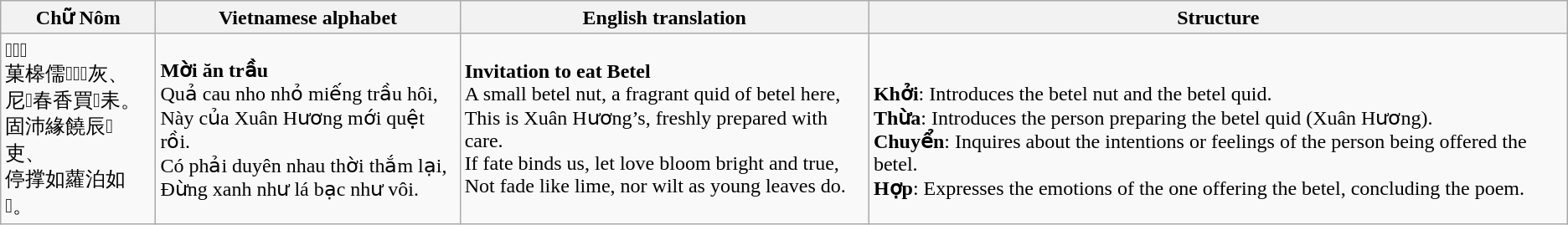<table class="wikitable">
<tr>
<th>Chữ Nôm</th>
<th>Vietnamese alphabet</th>
<th>English translation</th>
<th>Structure</th>
</tr>
<tr>
<td lang="zh-Hant"><strong>𠶆咹𦺓</strong><br>菓槔儒𡮈𠰘𦺓灰、<br>尼𧵑春香買𪭱耒。<br>固沛緣饒辰𧺀吏、<br>停撑如蘿泊如𪿙。</td>
<td><strong>Mời ăn trầu</strong><br>Quả cau nho nhỏ miếng trầu hôi,<br>Này của Xuân Hương mới quệt rồi.<br>Có phải duyên nhau thời thắm lại,<br>Đừng xanh như lá bạc như vôi.</td>
<td><strong>Invitation to eat Betel</strong><br>A small betel nut, a fragrant quid of betel here,<br>This is Xuân Hương’s, freshly prepared with care.<br>If fate binds us, let love bloom bright and true,<br>Not fade like lime, nor wilt as young leaves do.</td>
<td><br><strong>Khởi</strong>: Introduces the betel nut and the betel quid.<br><strong>Thừa</strong>: Introduces the person preparing the betel quid (Xuân Hương).<br><strong>Chuyển</strong>: Inquires about the intentions or feelings of the person being offered the betel.<br><strong>Hợp</strong>: Expresses the emotions of the one offering the betel, concluding the poem.</td>
</tr>
</table>
